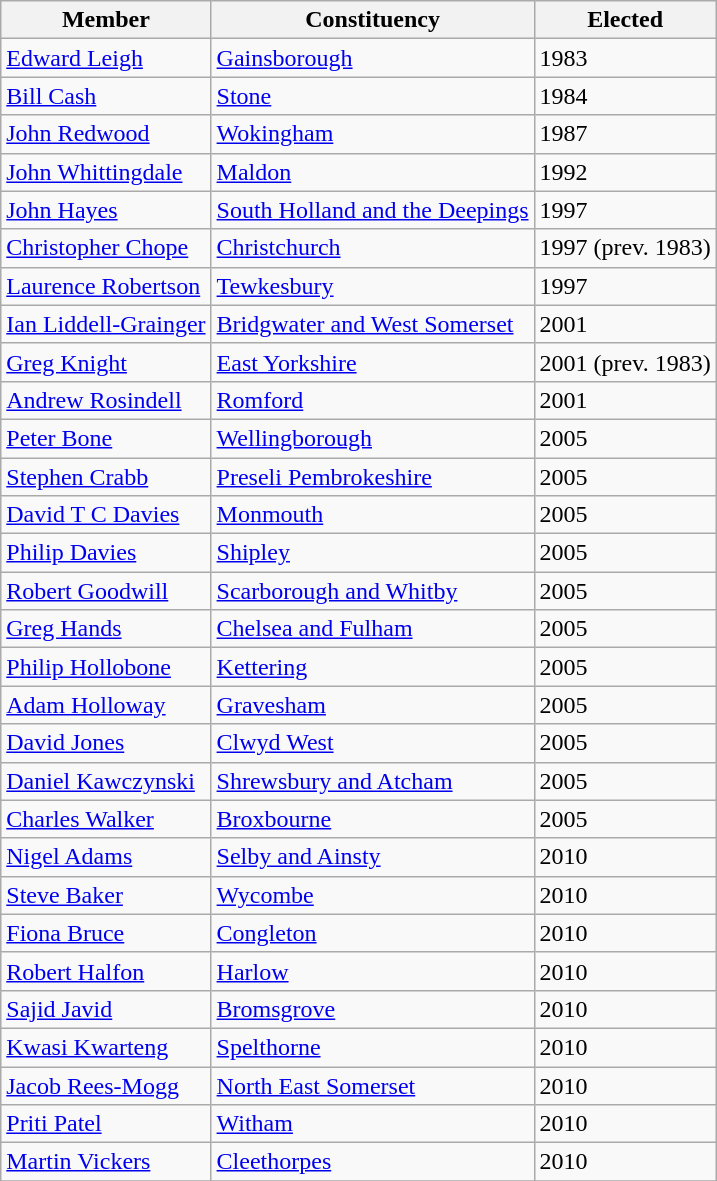<table class="wikitable">
<tr>
<th colspan="1">Member</th>
<th>Constituency</th>
<th>Elected</th>
</tr>
<tr>
<td><a href='#'>Edward Leigh</a></td>
<td><a href='#'>Gainsborough</a></td>
<td>1983</td>
</tr>
<tr>
<td><a href='#'>Bill Cash</a></td>
<td><a href='#'>Stone</a></td>
<td>1984</td>
</tr>
<tr>
<td><a href='#'>John Redwood</a></td>
<td><a href='#'>Wokingham</a></td>
<td>1987</td>
</tr>
<tr>
<td><a href='#'>John Whittingdale</a></td>
<td><a href='#'>Maldon</a></td>
<td>1992</td>
</tr>
<tr>
<td><a href='#'>John Hayes</a></td>
<td><a href='#'>South Holland and the Deepings</a></td>
<td>1997</td>
</tr>
<tr>
<td><a href='#'>Christopher Chope</a></td>
<td><a href='#'>Christchurch</a></td>
<td>1997 (prev. 1983)</td>
</tr>
<tr>
<td><a href='#'>Laurence Robertson</a></td>
<td><a href='#'>Tewkesbury</a></td>
<td>1997</td>
</tr>
<tr>
<td><a href='#'>Ian Liddell-Grainger</a></td>
<td><a href='#'>Bridgwater and West Somerset</a></td>
<td>2001</td>
</tr>
<tr>
<td><a href='#'>Greg Knight</a></td>
<td><a href='#'>East Yorkshire</a></td>
<td>2001 (prev. 1983)</td>
</tr>
<tr>
<td><a href='#'>Andrew Rosindell</a></td>
<td><a href='#'>Romford</a></td>
<td>2001</td>
</tr>
<tr>
<td><a href='#'>Peter Bone</a></td>
<td><a href='#'>Wellingborough</a></td>
<td>2005</td>
</tr>
<tr>
<td><a href='#'>Stephen Crabb</a></td>
<td><a href='#'>Preseli Pembrokeshire</a></td>
<td>2005</td>
</tr>
<tr>
<td><a href='#'>David T C Davies</a></td>
<td><a href='#'>Monmouth</a></td>
<td>2005</td>
</tr>
<tr>
<td><a href='#'>Philip Davies</a></td>
<td><a href='#'>Shipley</a></td>
<td>2005</td>
</tr>
<tr>
<td><a href='#'>Robert Goodwill</a></td>
<td><a href='#'>Scarborough and Whitby</a></td>
<td>2005</td>
</tr>
<tr>
<td><a href='#'>Greg Hands</a></td>
<td><a href='#'>Chelsea and Fulham</a></td>
<td>2005</td>
</tr>
<tr>
<td><a href='#'>Philip Hollobone</a></td>
<td><a href='#'>Kettering</a></td>
<td>2005</td>
</tr>
<tr>
<td><a href='#'>Adam Holloway</a></td>
<td><a href='#'>Gravesham</a></td>
<td>2005</td>
</tr>
<tr>
<td><a href='#'>David Jones</a></td>
<td><a href='#'>Clwyd West</a></td>
<td>2005</td>
</tr>
<tr>
<td><a href='#'>Daniel Kawczynski</a></td>
<td><a href='#'>Shrewsbury and Atcham</a></td>
<td>2005</td>
</tr>
<tr>
<td><a href='#'>Charles Walker</a></td>
<td><a href='#'>Broxbourne</a></td>
<td>2005</td>
</tr>
<tr>
<td><a href='#'>Nigel Adams</a></td>
<td><a href='#'>Selby and Ainsty</a></td>
<td>2010</td>
</tr>
<tr>
<td><a href='#'>Steve Baker</a></td>
<td><a href='#'>Wycombe</a></td>
<td>2010</td>
</tr>
<tr>
<td><a href='#'>Fiona Bruce</a></td>
<td><a href='#'>Congleton</a></td>
<td>2010</td>
</tr>
<tr>
<td><a href='#'>Robert Halfon</a></td>
<td><a href='#'>Harlow</a></td>
<td>2010</td>
</tr>
<tr>
<td><a href='#'>Sajid Javid</a></td>
<td><a href='#'>Bromsgrove</a></td>
<td>2010</td>
</tr>
<tr>
<td><a href='#'>Kwasi Kwarteng</a></td>
<td><a href='#'>Spelthorne</a></td>
<td>2010</td>
</tr>
<tr>
<td><a href='#'>Jacob Rees-Mogg</a></td>
<td><a href='#'>North East Somerset</a></td>
<td>2010</td>
</tr>
<tr>
<td><a href='#'>Priti Patel</a></td>
<td><a href='#'>Witham</a></td>
<td>2010</td>
</tr>
<tr>
<td><a href='#'>Martin Vickers</a></td>
<td><a href='#'>Cleethorpes</a></td>
<td>2010</td>
</tr>
<tr>
</tr>
</table>
